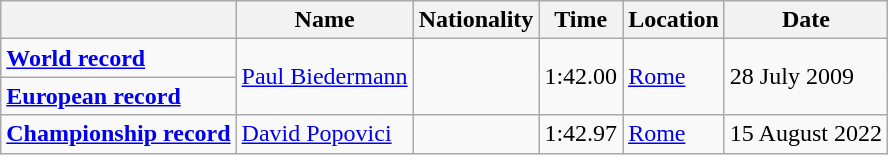<table class=wikitable>
<tr>
<th></th>
<th>Name</th>
<th>Nationality</th>
<th>Time</th>
<th>Location</th>
<th>Date</th>
</tr>
<tr>
<td><strong><a href='#'>World record</a></strong></td>
<td rowspan=2><a href='#'>Paul Biedermann</a></td>
<td rowspan=2></td>
<td rowspan=2>1:42.00</td>
<td rowspan=2><a href='#'>Rome</a></td>
<td rowspan=2>28 July 2009</td>
</tr>
<tr>
<td><strong><a href='#'>European record</a></strong></td>
</tr>
<tr>
<td><strong><a href='#'>Championship record</a></strong></td>
<td><a href='#'>David Popovici</a></td>
<td></td>
<td>1:42.97</td>
<td><a href='#'>Rome</a></td>
<td>15 August 2022</td>
</tr>
</table>
